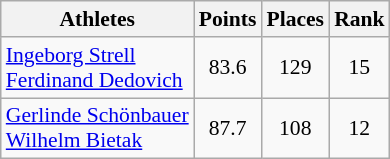<table class="wikitable" border="1" style="font-size:90%">
<tr>
<th>Athletes</th>
<th>Points</th>
<th>Places</th>
<th>Rank</th>
</tr>
<tr align=center>
<td align=left><a href='#'>Ingeborg Strell</a><br><a href='#'>Ferdinand Dedovich</a></td>
<td>83.6</td>
<td>129</td>
<td>15</td>
</tr>
<tr align=center>
<td align=left><a href='#'>Gerlinde Schönbauer</a><br><a href='#'>Wilhelm Bietak</a></td>
<td>87.7</td>
<td>108</td>
<td>12</td>
</tr>
</table>
